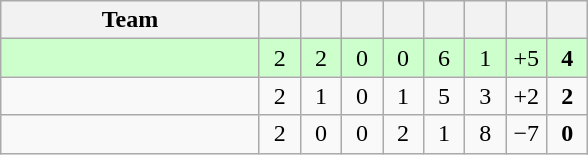<table class="wikitable" style="text-align:center;">
<tr>
<th width="165">Team</th>
<th width="20"></th>
<th width="20"></th>
<th width="20"></th>
<th width="20"></th>
<th width="20"></th>
<th width="20"></th>
<th width="20"></th>
<th width="20"></th>
</tr>
<tr bgcolor="#ccffcc">
<td align="left"></td>
<td>2</td>
<td>2</td>
<td>0</td>
<td>0</td>
<td>6</td>
<td>1</td>
<td>+5</td>
<td><strong>4</strong></td>
</tr>
<tr>
<td align="left"></td>
<td>2</td>
<td>1</td>
<td>0</td>
<td>1</td>
<td>5</td>
<td>3</td>
<td>+2</td>
<td><strong>2</strong></td>
</tr>
<tr>
<td align="left"></td>
<td>2</td>
<td>0</td>
<td>0</td>
<td>2</td>
<td>1</td>
<td>8</td>
<td>−7</td>
<td><strong>0</strong></td>
</tr>
</table>
